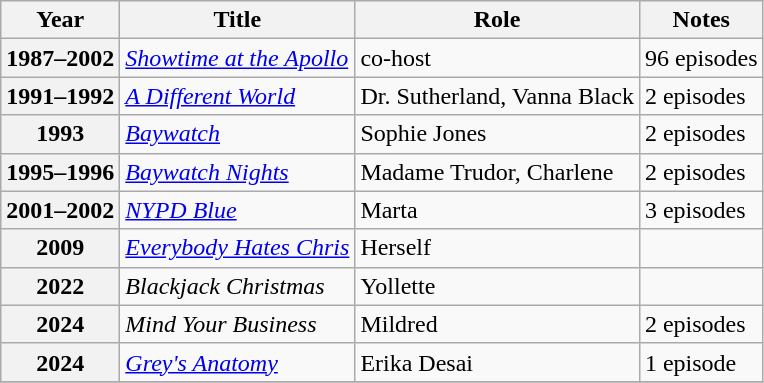<table class="wikitable plainrowheaders sortable">
<tr>
<th scope="col">Year</th>
<th scope="col">Title</th>
<th scope="col">Role</th>
<th scope="col" class="unsortable">Notes</th>
</tr>
<tr>
<th scope="row">1987–2002</th>
<td><em><a href='#'>Showtime at the Apollo</a></em></td>
<td>co-host</td>
<td>96 episodes</td>
</tr>
<tr>
<th scope="row">1991–1992</th>
<td><em><a href='#'>A Different World</a></em></td>
<td>Dr. Sutherland, Vanna Black</td>
<td>2 episodes</td>
</tr>
<tr>
<th scope="row">1993</th>
<td><em><a href='#'>Baywatch</a></em></td>
<td>Sophie Jones</td>
<td>2 episodes</td>
</tr>
<tr>
<th scope="row">1995–1996</th>
<td><em><a href='#'>Baywatch Nights</a></em></td>
<td>Madame Trudor, Charlene</td>
<td>2 episodes</td>
</tr>
<tr>
<th scope="row">2001–2002</th>
<td><em><a href='#'>NYPD Blue</a></em></td>
<td>Marta</td>
<td>3 episodes</td>
</tr>
<tr>
<th scope="row">2009</th>
<td><em><a href='#'>Everybody Hates Chris</a></em></td>
<td>Herself</td>
<td></td>
</tr>
<tr>
<th scope="row">2022</th>
<td><em>Blackjack Christmas</em></td>
<td>Yollette</td>
<td></td>
</tr>
<tr>
<th scope="row">2024</th>
<td><em>Mind Your Business</em></td>
<td>Mildred</td>
<td>2 episodes</td>
</tr>
<tr>
<th scope="row">2024</th>
<td><em><a href='#'>Grey's Anatomy</a></em></td>
<td>Erika Desai</td>
<td>1 episode</td>
</tr>
<tr>
</tr>
</table>
